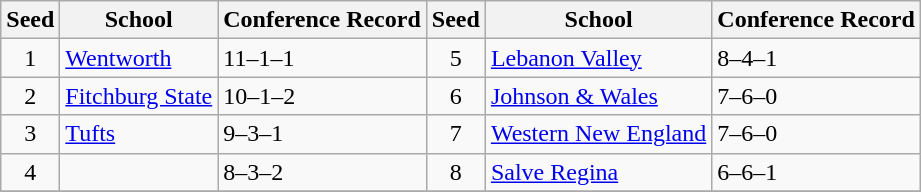<table class="wikitable">
<tr>
<th>Seed</th>
<th>School</th>
<th>Conference Record</th>
<th>Seed</th>
<th>School</th>
<th>Conference Record</th>
</tr>
<tr>
<td align=center>1</td>
<td><a href='#'>Wentworth</a></td>
<td>11–1–1</td>
<td align=center>5</td>
<td><a href='#'>Lebanon Valley</a></td>
<td>8–4–1</td>
</tr>
<tr>
<td align=center>2</td>
<td><a href='#'>Fitchburg State</a></td>
<td>10–1–2</td>
<td align=center>6</td>
<td><a href='#'>Johnson & Wales</a></td>
<td>7–6–0</td>
</tr>
<tr>
<td align=center>3</td>
<td><a href='#'>Tufts</a></td>
<td>9–3–1</td>
<td align=center>7</td>
<td><a href='#'>Western New England</a></td>
<td>7–6–0</td>
</tr>
<tr>
<td align=center>4</td>
<td><a href='#'></a></td>
<td>8–3–2</td>
<td align=center>8</td>
<td><a href='#'>Salve Regina</a></td>
<td>6–6–1</td>
</tr>
<tr>
</tr>
</table>
